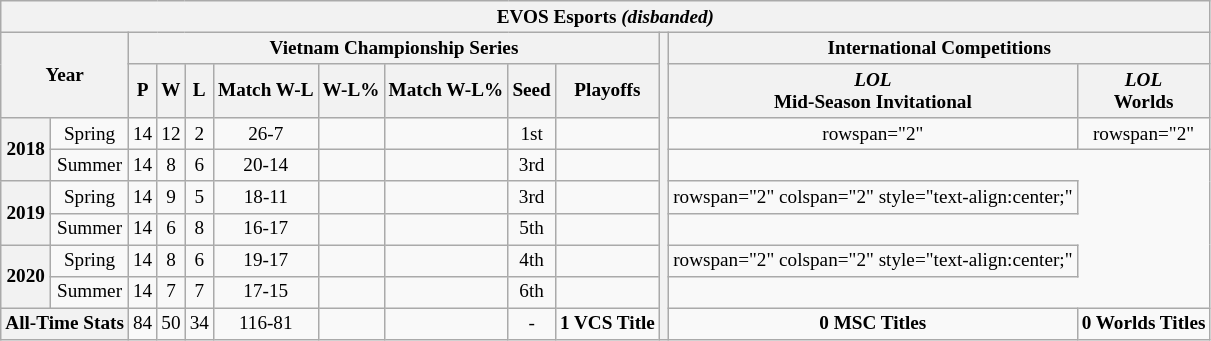<table class="wikitable" style="font-size:80%; text-align:center;">
<tr>
<th colspan="18"> EVOS Esports <em>(disbanded)</em></th>
</tr>
<tr>
<th colspan="2" rowspan="2">Year</th>
<th colspan="8">Vietnam Championship Series</th>
<th rowspan="19"></th>
<th colspan="2">International Competitions</th>
</tr>
<tr>
<th>P</th>
<th>W</th>
<th>L</th>
<th>Match W-L</th>
<th>W-L%</th>
<th>Match W-L%</th>
<th>Seed</th>
<th>Playoffs</th>
<th><em>LOL</em> <br> Mid-Season Invitational</th>
<th><em>LOL</em> <br> Worlds</th>
</tr>
<tr>
<th rowspan="2">2018</th>
<td>Spring</td>
<td>14</td>
<td>12</td>
<td>2</td>
<td>26-7</td>
<td></td>
<td></td>
<td>1st</td>
<td></td>
<td>rowspan="2" </td>
<td>rowspan="2" </td>
</tr>
<tr>
<td>Summer</td>
<td>14</td>
<td>8</td>
<td>6</td>
<td>20-14</td>
<td></td>
<td></td>
<td>3rd</td>
<td></td>
</tr>
<tr>
<th rowspan="2">2019</th>
<td>Spring</td>
<td>14</td>
<td>9</td>
<td>5</td>
<td>18-11</td>
<td></td>
<td></td>
<td>3rd</td>
<td></td>
<td>rowspan="2" colspan="2" style="text-align:center;" </td>
</tr>
<tr>
<td>Summer</td>
<td>14</td>
<td>6</td>
<td>8</td>
<td>16-17</td>
<td></td>
<td></td>
<td>5th</td>
<td></td>
</tr>
<tr>
<th rowspan="2">2020</th>
<td>Spring</td>
<td>14</td>
<td>8</td>
<td>6</td>
<td>19-17</td>
<td></td>
<td></td>
<td>4th</td>
<td></td>
<td>rowspan="2" colspan="2" style="text-align:center;" </td>
</tr>
<tr>
<td>Summer</td>
<td>14</td>
<td>7</td>
<td>7</td>
<td>17-15</td>
<td></td>
<td></td>
<td>6th</td>
<td></td>
</tr>
<tr>
<th colspan="2">All-Time Stats</th>
<td>84</td>
<td>50</td>
<td>34</td>
<td>116-81</td>
<td></td>
<td></td>
<td>-</td>
<td><strong>1 VCS Title</strong></td>
<td><strong>0 MSC Titles</strong></td>
<td><strong>0 Worlds Titles</strong></td>
</tr>
</table>
